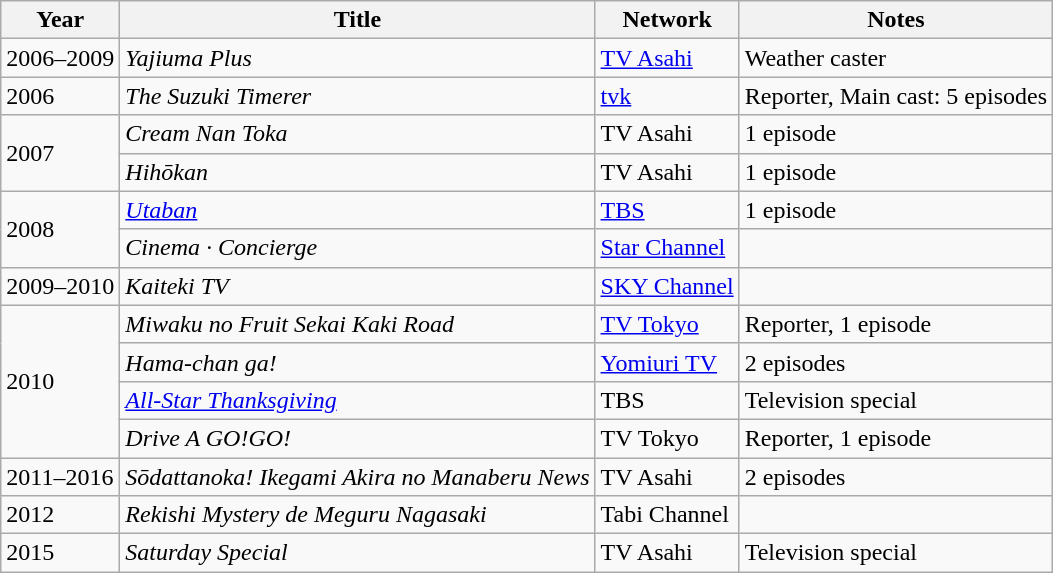<table class="wikitable">
<tr>
<th>Year</th>
<th>Title</th>
<th>Network</th>
<th>Notes</th>
</tr>
<tr>
<td>2006–2009</td>
<td><em>Yajiuma Plus</em></td>
<td><a href='#'>TV Asahi</a></td>
<td>Weather caster</td>
</tr>
<tr>
<td>2006</td>
<td><em>The Suzuki Timerer</em></td>
<td><a href='#'>tvk</a></td>
<td>Reporter, Main cast: 5 episodes</td>
</tr>
<tr>
<td rowspan="2">2007</td>
<td><em>Cream Nan Toka</em></td>
<td>TV Asahi</td>
<td>1 episode</td>
</tr>
<tr>
<td><em>Hihōkan</em></td>
<td>TV Asahi</td>
<td>1 episode</td>
</tr>
<tr>
<td rowspan="2">2008</td>
<td><em><a href='#'>Utaban</a></em></td>
<td><a href='#'>TBS</a></td>
<td>1 episode</td>
</tr>
<tr>
<td><em>Cinema · Concierge</em></td>
<td><a href='#'>Star Channel</a></td>
<td></td>
</tr>
<tr>
<td>2009–2010</td>
<td><em>Kaiteki TV</em></td>
<td><a href='#'>SKY Channel</a></td>
<td></td>
</tr>
<tr>
<td rowspan="4">2010</td>
<td><em>Miwaku no Fruit Sekai Kaki Road</em></td>
<td><a href='#'>TV Tokyo</a></td>
<td>Reporter, 1 episode</td>
</tr>
<tr>
<td><em>Hama-chan ga!</em></td>
<td><a href='#'>Yomiuri TV</a></td>
<td>2 episodes</td>
</tr>
<tr>
<td><em><a href='#'>All-Star Thanksgiving</a></em></td>
<td>TBS</td>
<td>Television special</td>
</tr>
<tr>
<td><em>Drive A GO!GO!</em></td>
<td>TV Tokyo</td>
<td>Reporter, 1 episode</td>
</tr>
<tr>
<td>2011–2016</td>
<td><em>Sōdattanoka! Ikegami Akira no Manaberu News</em></td>
<td>TV Asahi</td>
<td>2 episodes</td>
</tr>
<tr>
<td>2012</td>
<td><em>Rekishi Mystery de Meguru Nagasaki</em></td>
<td>Tabi Channel</td>
<td></td>
</tr>
<tr>
<td>2015</td>
<td><em>Saturday Special</em></td>
<td>TV Asahi</td>
<td>Television special</td>
</tr>
</table>
